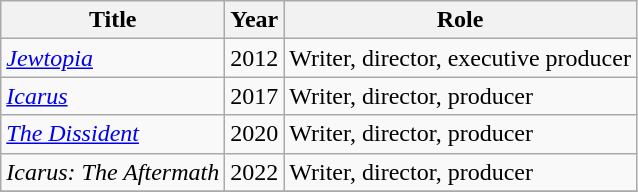<table class="wikitable sortable">
<tr>
<th>Title</th>
<th>Year</th>
<th>Role</th>
</tr>
<tr>
<td><em><a href='#'>Jewtopia</a></em></td>
<td>2012</td>
<td>Writer, director, executive producer</td>
</tr>
<tr>
<td><em><a href='#'>Icarus</a></em></td>
<td>2017</td>
<td>Writer, director, producer</td>
</tr>
<tr>
<td><em><a href='#'>The Dissident</a></em> </td>
<td>2020</td>
<td>Writer, director, producer</td>
</tr>
<tr>
<td><em>Icarus: The Aftermath</em> </td>
<td>2022</td>
<td>Writer, director, producer</td>
</tr>
<tr>
</tr>
</table>
